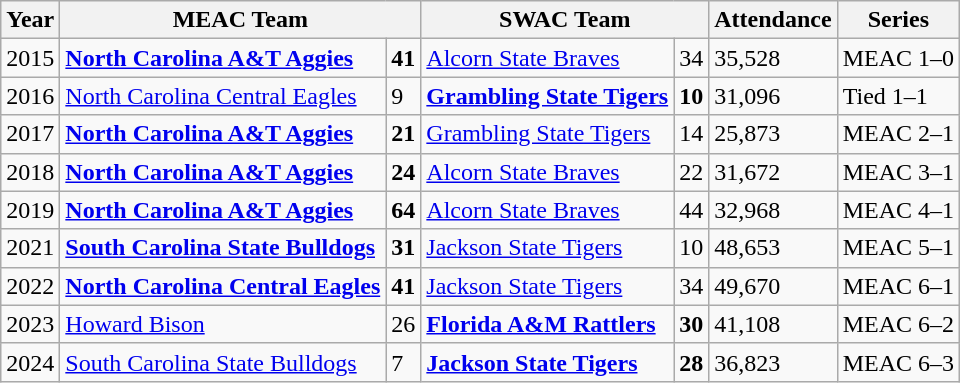<table class="wikitable">
<tr>
<th>Year</th>
<th colspan="2">MEAC Team</th>
<th colspan="2">SWAC Team</th>
<th>Attendance</th>
<th>Series</th>
</tr>
<tr>
<td>2015</td>
<td><a href='#'><strong>North Carolina A&T Aggies</strong></a></td>
<td><strong>41</strong></td>
<td><a href='#'>Alcorn State Braves</a></td>
<td>34</td>
<td>35,528</td>
<td>MEAC 1–0</td>
</tr>
<tr>
<td>2016</td>
<td><a href='#'>North Carolina Central Eagles</a></td>
<td>9</td>
<td><a href='#'><strong>Grambling State Tigers</strong></a></td>
<td><strong>10</strong></td>
<td>31,096</td>
<td>Tied 1–1</td>
</tr>
<tr>
<td>2017</td>
<td><a href='#'><strong>North Carolina A&T Aggies</strong></a></td>
<td><strong>21</strong></td>
<td><a href='#'>Grambling State Tigers</a></td>
<td>14</td>
<td>25,873</td>
<td>MEAC 2–1</td>
</tr>
<tr>
<td>2018</td>
<td><a href='#'><strong>North Carolina A&T Aggies</strong></a></td>
<td><strong>24</strong></td>
<td><a href='#'>Alcorn State Braves</a></td>
<td>22</td>
<td>31,672</td>
<td>MEAC 3–1</td>
</tr>
<tr>
<td>2019</td>
<td><a href='#'><strong>North Carolina A&T Aggies</strong></a></td>
<td><strong>64</strong></td>
<td><a href='#'>Alcorn State Braves</a></td>
<td>44</td>
<td>32,968</td>
<td>MEAC 4–1</td>
</tr>
<tr>
<td>2021</td>
<td><a href='#'><strong>South Carolina State Bulldogs</strong></a></td>
<td><strong>31</strong></td>
<td><a href='#'>Jackson State Tigers</a></td>
<td>10</td>
<td>48,653</td>
<td>MEAC 5–1</td>
</tr>
<tr>
<td>2022</td>
<td><a href='#'><strong>North Carolina Central Eagles</strong></a></td>
<td><strong>41</strong></td>
<td><a href='#'>Jackson State Tigers</a></td>
<td>34 </td>
<td>49,670</td>
<td>MEAC 6–1</td>
</tr>
<tr>
<td>2023</td>
<td><a href='#'>Howard Bison</a></td>
<td>26</td>
<td><a href='#'><strong>Florida A&M Rattlers</strong></a></td>
<td><strong>30</strong></td>
<td>41,108</td>
<td>MEAC 6–2</td>
</tr>
<tr>
<td>2024</td>
<td><a href='#'>South Carolina State Bulldogs</a></td>
<td>7</td>
<td><a href='#'><strong>Jackson State Tigers</strong></a></td>
<td><strong>28</strong></td>
<td>36,823</td>
<td>MEAC 6–3</td>
</tr>
</table>
